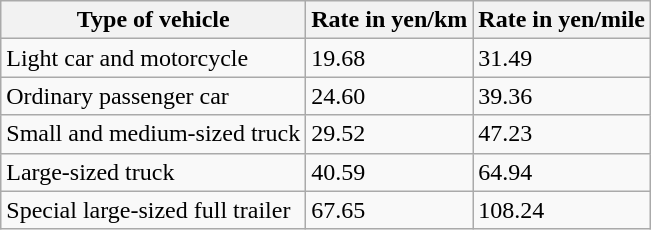<table class="wikitable">
<tr>
<th>Type of vehicle</th>
<th>Rate in yen/km</th>
<th>Rate in yen/mile</th>
</tr>
<tr>
<td>Light car and motorcycle</td>
<td>19.68</td>
<td>31.49</td>
</tr>
<tr>
<td>Ordinary passenger car</td>
<td>24.60</td>
<td>39.36</td>
</tr>
<tr>
<td>Small and medium-sized truck</td>
<td>29.52</td>
<td>47.23</td>
</tr>
<tr>
<td>Large-sized truck</td>
<td>40.59</td>
<td>64.94</td>
</tr>
<tr>
<td>Special large-sized full trailer</td>
<td>67.65</td>
<td>108.24</td>
</tr>
</table>
